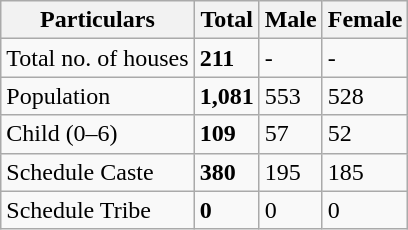<table class="wikitable">
<tr>
<th>Particulars</th>
<th>Total</th>
<th>Male</th>
<th>Female</th>
</tr>
<tr>
<td>Total no. of houses</td>
<td><strong>211</strong></td>
<td>-</td>
<td>-</td>
</tr>
<tr>
<td>Population</td>
<td><strong>1,081</strong></td>
<td>553</td>
<td>528</td>
</tr>
<tr>
<td>Child (0–6)</td>
<td><strong>109</strong></td>
<td>57</td>
<td>52</td>
</tr>
<tr>
<td>Schedule Caste</td>
<td><strong>380</strong></td>
<td>195</td>
<td>185</td>
</tr>
<tr>
<td>Schedule Tribe</td>
<td><strong>0</strong></td>
<td>0</td>
<td>0</td>
</tr>
</table>
